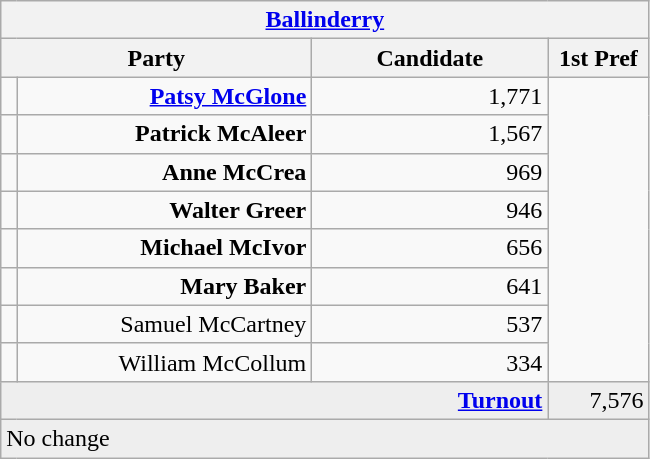<table class="wikitable">
<tr>
<th colspan="4" align="center"><a href='#'>Ballinderry</a></th>
</tr>
<tr>
<th colspan="2" align="center" width=200>Party</th>
<th width=150>Candidate</th>
<th width=60>1st Pref</th>
</tr>
<tr>
<td></td>
<td align="right"><strong><a href='#'>Patsy McGlone</a></strong></td>
<td align="right">1,771</td>
</tr>
<tr>
<td></td>
<td align="right"><strong>Patrick McAleer</strong></td>
<td align="right">1,567</td>
</tr>
<tr>
<td></td>
<td align="right"><strong>Anne McCrea</strong></td>
<td align="right">969</td>
</tr>
<tr>
<td></td>
<td align="right"><strong>Walter Greer</strong></td>
<td align="right">946</td>
</tr>
<tr>
<td></td>
<td align="right"><strong>Michael McIvor</strong></td>
<td align="right">656</td>
</tr>
<tr>
<td></td>
<td align="right"><strong>Mary Baker</strong></td>
<td align="right">641</td>
</tr>
<tr>
<td></td>
<td align="right">Samuel McCartney</td>
<td align="right">537</td>
</tr>
<tr>
<td></td>
<td align="right">William McCollum</td>
<td align="right">334</td>
</tr>
<tr bgcolor="EEEEEE">
<td colspan=3 align="right"><strong><a href='#'>Turnout</a></strong></td>
<td align="right">7,576</td>
</tr>
<tr>
<td colspan=4 bgcolor="EEEEEE">No change</td>
</tr>
</table>
